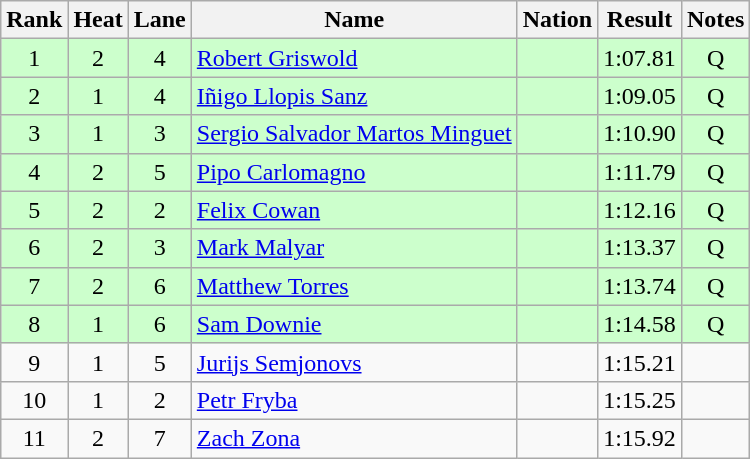<table class="wikitable sortable" style="text-align:center">
<tr>
<th>Rank</th>
<th>Heat</th>
<th>Lane</th>
<th>Name</th>
<th>Nation</th>
<th>Result</th>
<th>Notes</th>
</tr>
<tr bgcolor=ccffcc>
<td>1</td>
<td>2</td>
<td>4</td>
<td align=left><a href='#'>Robert Griswold</a></td>
<td align=left></td>
<td>1:07.81</td>
<td>Q</td>
</tr>
<tr bgcolor=ccffcc>
<td>2</td>
<td>1</td>
<td>4</td>
<td align=left><a href='#'>Iñigo Llopis Sanz</a></td>
<td align=left></td>
<td>1:09.05</td>
<td>Q</td>
</tr>
<tr bgcolor=ccffcc>
<td>3</td>
<td>1</td>
<td>3</td>
<td align=left><a href='#'>Sergio Salvador Martos Minguet</a></td>
<td align=left></td>
<td>1:10.90</td>
<td>Q</td>
</tr>
<tr bgcolor=ccffcc>
<td>4</td>
<td>2</td>
<td>5</td>
<td align=left><a href='#'>Pipo Carlomagno</a></td>
<td align=left></td>
<td>1:11.79</td>
<td>Q</td>
</tr>
<tr bgcolor=ccffcc>
<td>5</td>
<td>2</td>
<td>2</td>
<td align=left><a href='#'>Felix Cowan</a></td>
<td align=left></td>
<td>1:12.16</td>
<td>Q</td>
</tr>
<tr bgcolor=ccffcc>
<td>6</td>
<td>2</td>
<td>3</td>
<td align=left><a href='#'>Mark Malyar</a></td>
<td align=left></td>
<td>1:13.37</td>
<td>Q</td>
</tr>
<tr bgcolor=ccffcc>
<td>7</td>
<td>2</td>
<td>6</td>
<td align=left><a href='#'>Matthew Torres</a></td>
<td align=left></td>
<td>1:13.74</td>
<td>Q</td>
</tr>
<tr bgcolor=ccffcc>
<td>8</td>
<td>1</td>
<td>6</td>
<td align=left><a href='#'>Sam Downie</a></td>
<td align=left></td>
<td>1:14.58</td>
<td>Q</td>
</tr>
<tr>
<td>9</td>
<td>1</td>
<td>5</td>
<td align=left><a href='#'>Jurijs Semjonovs</a></td>
<td align=left></td>
<td>1:15.21</td>
<td></td>
</tr>
<tr>
<td>10</td>
<td>1</td>
<td>2</td>
<td align=left><a href='#'>Petr Fryba</a></td>
<td align=left></td>
<td>1:15.25</td>
<td></td>
</tr>
<tr>
<td>11</td>
<td>2</td>
<td>7</td>
<td align=left><a href='#'>Zach Zona</a></td>
<td align=left></td>
<td>1:15.92</td>
<td></td>
</tr>
</table>
